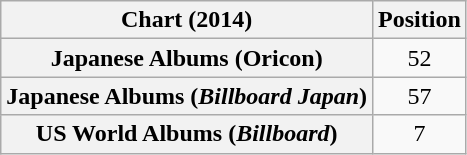<table class="wikitable sortable plainrowheaders" style="text-align:center">
<tr>
<th scope="col">Chart (2014)</th>
<th scope="col">Position</th>
</tr>
<tr>
<th scope="row">Japanese Albums (Oricon)</th>
<td>52</td>
</tr>
<tr>
<th scope="row">Japanese Albums (<em>Billboard Japan</em>)</th>
<td>57</td>
</tr>
<tr>
<th scope="row">US World Albums (<em>Billboard</em>)</th>
<td>7</td>
</tr>
</table>
